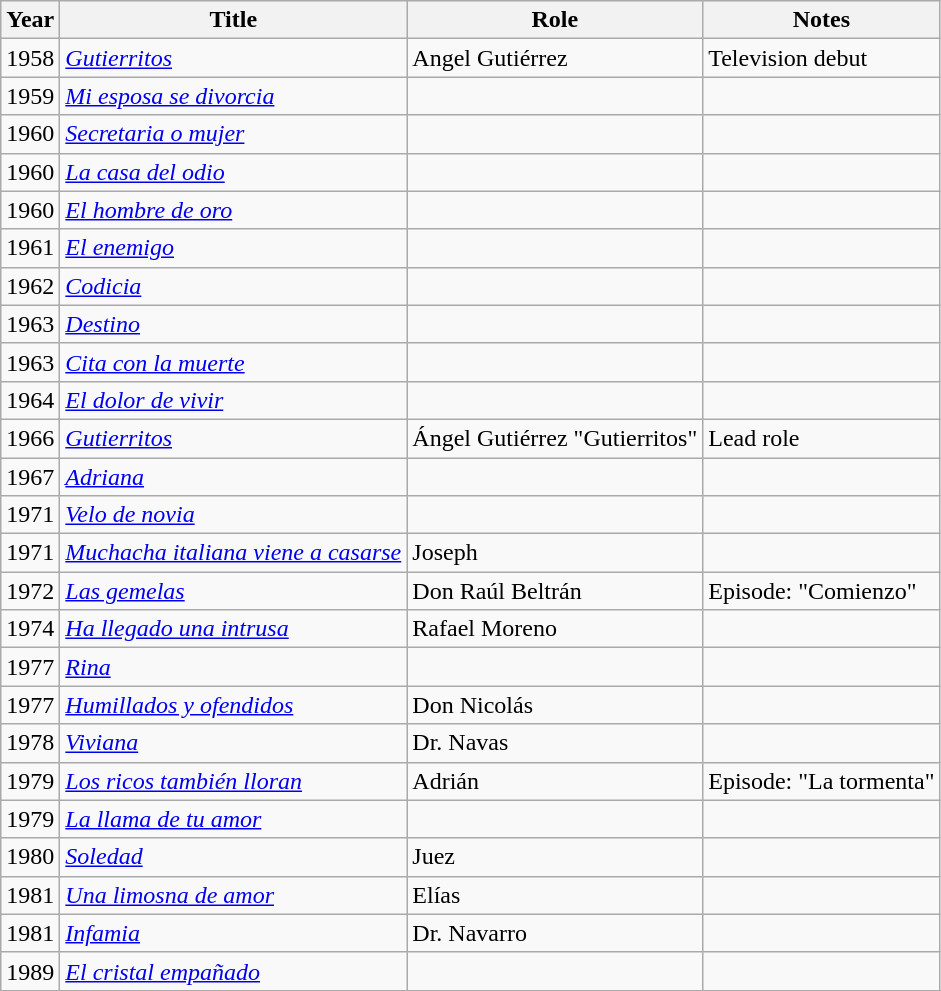<table class="wikitable sortable">
<tr>
<th>Year</th>
<th>Title</th>
<th>Role</th>
<th>Notes</th>
</tr>
<tr>
<td>1958</td>
<td><em><a href='#'>Gutierritos</a></em></td>
<td>Angel Gutiérrez</td>
<td>Television debut</td>
</tr>
<tr>
<td>1959</td>
<td><em><a href='#'>Mi esposa se divorcia</a></em></td>
<td></td>
<td></td>
</tr>
<tr>
<td>1960</td>
<td><em><a href='#'>Secretaria o mujer</a></em></td>
<td></td>
<td></td>
</tr>
<tr>
<td>1960</td>
<td><em><a href='#'>La casa del odio</a></em></td>
<td></td>
<td></td>
</tr>
<tr>
<td>1960</td>
<td><em><a href='#'>El hombre de oro</a></em></td>
<td></td>
<td></td>
</tr>
<tr>
<td>1961</td>
<td><em><a href='#'>El enemigo</a></em></td>
<td></td>
<td></td>
</tr>
<tr>
<td>1962</td>
<td><em><a href='#'>Codicia</a></em></td>
<td></td>
<td></td>
</tr>
<tr>
<td>1963</td>
<td><em><a href='#'>Destino</a></em></td>
<td></td>
<td></td>
</tr>
<tr>
<td>1963</td>
<td><em><a href='#'>Cita con la muerte</a></em></td>
<td></td>
<td></td>
</tr>
<tr>
<td>1964</td>
<td><em><a href='#'>El dolor de vivir</a></em></td>
<td></td>
<td></td>
</tr>
<tr>
<td>1966</td>
<td><em><a href='#'>Gutierritos</a></em></td>
<td>Ángel Gutiérrez "Gutierritos"</td>
<td>Lead role</td>
</tr>
<tr>
<td>1967</td>
<td><em><a href='#'>Adriana</a></em></td>
<td></td>
<td></td>
</tr>
<tr>
<td>1971</td>
<td><em><a href='#'>Velo de novia</a></em></td>
<td></td>
<td></td>
</tr>
<tr>
<td>1971</td>
<td><em><a href='#'>Muchacha italiana viene a casarse</a></em></td>
<td>Joseph</td>
<td></td>
</tr>
<tr>
<td>1972</td>
<td><em><a href='#'>Las gemelas</a></em></td>
<td>Don Raúl Beltrán</td>
<td>Episode: "Comienzo"</td>
</tr>
<tr>
<td>1974</td>
<td><em><a href='#'>Ha llegado una intrusa</a></em></td>
<td>Rafael Moreno</td>
<td></td>
</tr>
<tr>
<td>1977</td>
<td><em><a href='#'>Rina</a></em></td>
<td></td>
<td></td>
</tr>
<tr>
<td>1977</td>
<td><em><a href='#'>Humillados y ofendidos</a> </em></td>
<td>Don Nicolás</td>
<td></td>
</tr>
<tr>
<td>1978</td>
<td><em><a href='#'>Viviana</a> </em></td>
<td>Dr. Navas</td>
<td></td>
</tr>
<tr>
<td>1979</td>
<td><em><a href='#'>Los ricos también lloran</a> </em></td>
<td>Adrián</td>
<td>Episode: "La tormenta"</td>
</tr>
<tr>
<td>1979</td>
<td><em><a href='#'>La llama de tu amor</a> </em></td>
<td></td>
<td></td>
</tr>
<tr>
<td>1980</td>
<td><em><a href='#'>Soledad</a> </em></td>
<td>Juez</td>
<td></td>
</tr>
<tr>
<td>1981</td>
<td><em><a href='#'>Una limosna de amor</a> </em></td>
<td>Elías</td>
<td></td>
</tr>
<tr>
<td>1981</td>
<td><em><a href='#'>Infamia</a> </em></td>
<td>Dr. Navarro</td>
<td></td>
</tr>
<tr>
<td>1989</td>
<td><em><a href='#'>El cristal empañado</a> </em></td>
<td></td>
<td></td>
</tr>
<tr>
</tr>
</table>
